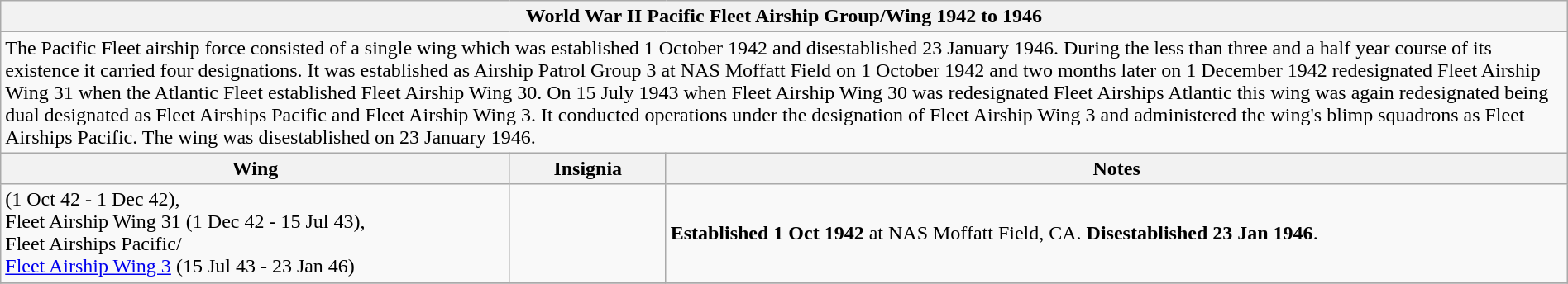<table class="wikitable" width=100% style="text-align: center">
<tr>
<th colspan=3>World War II Pacific Fleet Airship Group/Wing 1942 to 1946</th>
</tr>
<tr>
<td colspan=4 align=left>The Pacific Fleet airship force consisted of a single wing which was established 1 October 1942 and disestablished 23 January 1946. During the less than three and a half year course of its existence it carried four designations. It was established as Airship Patrol Group 3 at NAS Moffatt Field on 1 October 1942 and two months later on 1 December 1942 redesignated Fleet Airship Wing 31 when the Atlantic Fleet established Fleet Airship Wing 30. On 15 July 1943 when Fleet Airship Wing 30 was redesignated Fleet Airships Atlantic this wing was again redesignated being dual designated as Fleet Airships Pacific and Fleet Airship Wing 3. It conducted operations under the designation of Fleet Airship Wing 3 and administered the wing's blimp squadrons as Fleet Airships Pacific. The wing was disestablished on 23 January 1946.</td>
</tr>
<tr>
<th colspan=1>Wing</th>
<th>Insignia</th>
<th>Notes</th>
</tr>
<tr>
<td align=left> (1 Oct 42 - 1 Dec 42),<br>Fleet Airship Wing 31 (1 Dec 42 - 15 Jul 43),<br>Fleet Airships Pacific/<br><a href='#'>Fleet Airship Wing 3</a> (15 Jul 43 - 23 Jan 46)</td>
<td></td>
<td align=left><strong>Established 1 Oct 1942</strong> at NAS Moffatt Field, CA. <strong>Disestablished 23 Jan 1946</strong>.</td>
</tr>
<tr>
</tr>
</table>
